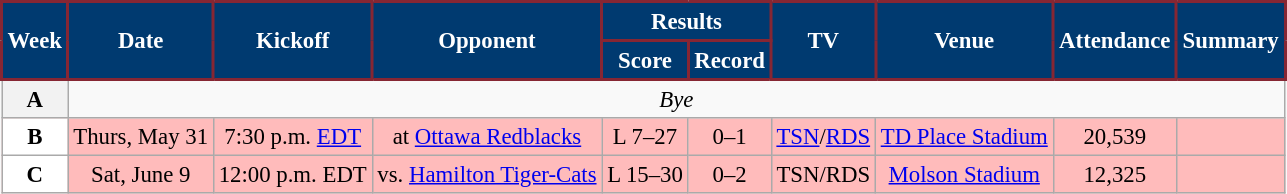<table class="wikitable" style="font-size: 95%;">
<tr>
<th scope="col" style="background:#003A70;color:#FFFFFF;border:2px solid #862633;" rowspan=2>Week</th>
<th scope="col" style="background:#003A70;color:#FFFFFF;border:2px solid #862633;" rowspan=2>Date</th>
<th scope="col" style="background:#003A70;color:#FFFFFF;border:2px solid #862633;" rowspan=2>Kickoff</th>
<th scope="col" style="background:#003A70;color:#FFFFFF;border:2px solid #862633;" rowspan=2>Opponent</th>
<th scope="col" style="background:#003A70;color:#FFFFFF;border:2px solid #862633;" colspan=2>Results</th>
<th scope="col" style="background:#003A70;color:#FFFFFF;border:2px solid #862633;" rowspan=2>TV</th>
<th scope="col" style="background:#003A70;color:#FFFFFF;border:2px solid #862633;" rowspan=2>Venue</th>
<th scope="col" style="background:#003A70;color:#FFFFFF;border:2px solid #862633;" rowspan=2>Attendance</th>
<th scope="col" style="background:#003A70;color:#FFFFFF;border:2px solid #862633;" rowspan=2>Summary</th>
</tr>
<tr>
<th scope="col" style="background:#003A70;color:#FFFFFF;border:2px solid #862633;">Score</th>
<th scope="col" style="background:#003A70;color:#FFFFFF;border:2px solid #862633;">Record</th>
</tr>
<tr style= bgcolor="ffffff">
<th align="center"><strong>A</strong></th>
<td colspan=9 align="center" valign="middle"><em>Bye</em></td>
</tr>
<tr align="center" bgcolor="ffbbbb">
<th style="text-align:center; background:white;"><span><strong>B</strong></span></th>
<td align="center">Thurs, May 31</td>
<td align="center">7:30 p.m. <a href='#'>EDT</a></td>
<td align="center">at <a href='#'>Ottawa Redblacks</a></td>
<td align="center">L 7–27</td>
<td align="center">0–1</td>
<td align="center"><a href='#'>TSN</a>/<a href='#'>RDS</a></td>
<td align="center"><a href='#'>TD Place Stadium</a></td>
<td align="center">20,539</td>
<td align="center"></td>
</tr>
<tr align="center" bgcolor="ffbbbb">
<th style="text-align:center; background:white;"><span><strong>C</strong></span></th>
<td align="center">Sat, June 9</td>
<td align="center">12:00 p.m. EDT</td>
<td align="center">vs. <a href='#'>Hamilton Tiger-Cats</a></td>
<td align="center">L 15–30</td>
<td align="center">0–2</td>
<td align="center">TSN/RDS</td>
<td align="center"><a href='#'>Molson Stadium</a></td>
<td align="center">12,325</td>
<td align="center"></td>
</tr>
</table>
